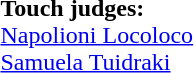<table style="width:100%; font-size:100%;">
<tr>
<td><br><strong>Touch judges:</strong>
<br> <a href='#'>Napolioni Locoloco</a>
<br> <a href='#'>Samuela Tuidraki</a></td>
</tr>
</table>
